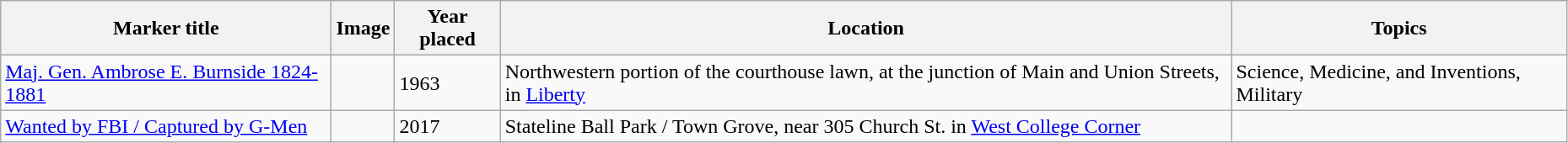<table class="wikitable sortable" style="width:98%">
<tr>
<th>Marker title</th>
<th class="unsortable">Image</th>
<th>Year placed</th>
<th>Location</th>
<th>Topics</th>
</tr>
<tr>
<td><a href='#'>Maj. Gen. Ambrose E. Burnside 1824-1881</a></td>
<td></td>
<td>1963</td>
<td>Northwestern portion of the courthouse lawn, at the junction of Main and Union Streets, in <a href='#'>Liberty</a><br><small></small></td>
<td>Science, Medicine, and Inventions, Military</td>
</tr>
<tr>
<td><a href='#'>Wanted by FBI / Captured by G-Men</a></td>
<td></td>
<td>2017</td>
<td>Stateline Ball Park / Town Grove, near 305 Church St. in <a href='#'>West College Corner</a><br><small></small></td>
<td></td>
</tr>
</table>
